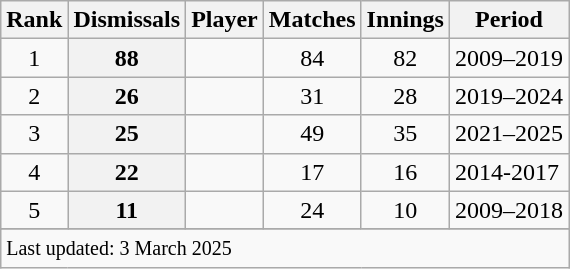<table class="wikitable plainrowheaders sortable">
<tr>
<th scope=col>Rank</th>
<th scope=col>Dismissals</th>
<th scope=col>Player</th>
<th scope=col>Matches</th>
<th scope=col>Innings</th>
<th scope=col>Period</th>
</tr>
<tr>
<td align=center>1</td>
<th scope=row style=text-align:center;>88</th>
<td></td>
<td align=center>84</td>
<td align=center>82</td>
<td>2009–2019</td>
</tr>
<tr>
<td align="center">2</td>
<th scope="row" style="text-align:center;">26</th>
<td></td>
<td align="center">31</td>
<td align="center">28</td>
<td>2019–2024</td>
</tr>
<tr>
<td align=center>3</td>
<th scope=row style=text-align:center;>25</th>
<td></td>
<td align="center">49</td>
<td align="center">35</td>
<td>2021–2025</td>
</tr>
<tr>
<td align=center>4</td>
<th scope=row style=text-align:center;>22</th>
<td></td>
<td align=center>17</td>
<td align=center>16</td>
<td>2014-2017</td>
</tr>
<tr>
<td align="center">5</td>
<th scope="row" style="text-align:center;">11</th>
<td></td>
<td align="center">24</td>
<td align="center">10</td>
<td>2009–2018</td>
</tr>
<tr>
</tr>
<tr class=sortbottom>
<td colspan=6><small>Last updated: 3 March 2025</small></td>
</tr>
</table>
